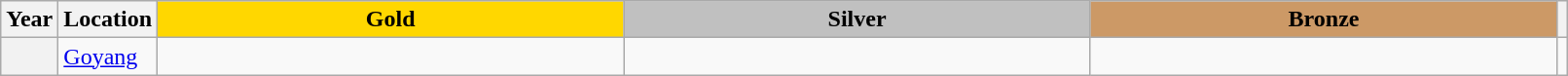<table class="wikitable unsortable" style="text-align:left; width:85%">
<tr>
<th scope="col" style="text-align:center">Year</th>
<th scope="col" style="text-align:center">Location</th>
<td scope="col" style="text-align:center; width:30%; background:gold"><strong>Gold</strong></td>
<td scope="col" style="text-align:center; width:30%; background:silver"><strong>Silver</strong></td>
<td scope="col" style="text-align:center; width:30%; background:#c96"><strong>Bronze</strong></td>
<th scope="col" style="text-align:center"></th>
</tr>
<tr>
<th scope="row" style="text-align:left"></th>
<td><a href='#'>Goyang</a></td>
<td></td>
<td></td>
<td></td>
<td></td>
</tr>
</table>
